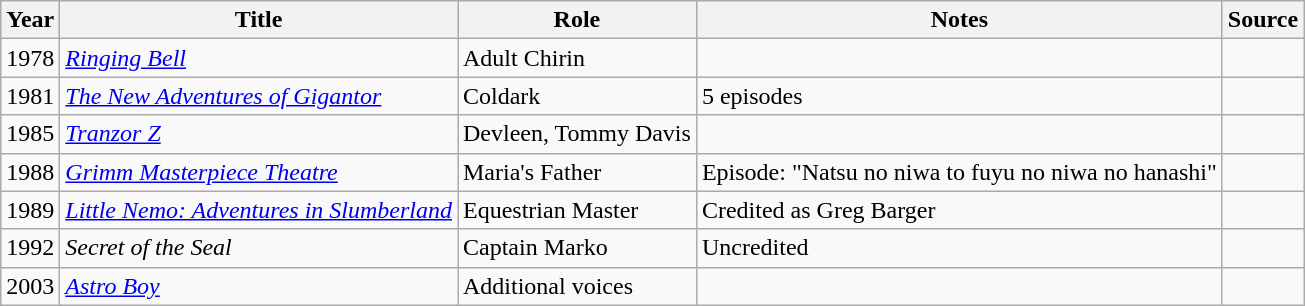<table class="wikitable sortable">
<tr>
<th>Year</th>
<th>Title</th>
<th>Role</th>
<th>Notes</th>
<th>Source</th>
</tr>
<tr>
<td>1978</td>
<td><em><a href='#'>Ringing Bell</a></em></td>
<td>Adult Chirin</td>
<td></td>
<td></td>
</tr>
<tr>
<td>1981</td>
<td><em><a href='#'>The New Adventures of Gigantor</a></em></td>
<td>Coldark</td>
<td>5 episodes</td>
<td></td>
</tr>
<tr>
<td>1985</td>
<td><em><a href='#'>Tranzor Z</a></em></td>
<td>Devleen, Tommy Davis</td>
<td></td>
<td></td>
</tr>
<tr>
<td>1988</td>
<td><em><a href='#'>Grimm Masterpiece Theatre</a></em></td>
<td>Maria's Father</td>
<td>Episode: "Natsu no niwa to fuyu no niwa no hanashi"</td>
<td></td>
</tr>
<tr>
<td>1989</td>
<td><em><a href='#'>Little Nemo: Adventures in Slumberland</a></em></td>
<td>Equestrian Master</td>
<td>Credited as Greg Barger</td>
<td></td>
</tr>
<tr>
<td>1992</td>
<td><em>Secret of the Seal</em></td>
<td>Captain Marko</td>
<td>Uncredited</td>
<td></td>
</tr>
<tr>
<td>2003</td>
<td><em><a href='#'>Astro Boy</a></em></td>
<td>Additional voices</td>
<td></td>
<td></td>
</tr>
</table>
